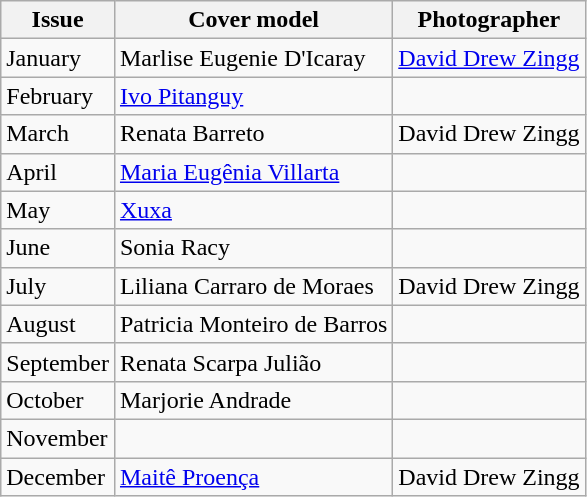<table class="wikitable">
<tr>
<th>Issue</th>
<th>Cover model</th>
<th>Photographer</th>
</tr>
<tr>
<td>January</td>
<td>Marlise Eugenie D'Icaray</td>
<td><a href='#'>David Drew Zingg</a></td>
</tr>
<tr>
<td>February</td>
<td><a href='#'>Ivo Pitanguy</a></td>
<td></td>
</tr>
<tr>
<td>March</td>
<td>Renata Barreto</td>
<td>David Drew Zingg</td>
</tr>
<tr>
<td>April</td>
<td><a href='#'>Maria Eugênia Villarta</a></td>
<td></td>
</tr>
<tr>
<td>May</td>
<td><a href='#'>Xuxa</a></td>
<td></td>
</tr>
<tr>
<td>June</td>
<td>Sonia Racy</td>
<td></td>
</tr>
<tr>
<td>July</td>
<td>Liliana Carraro de Moraes</td>
<td>David Drew Zingg</td>
</tr>
<tr>
<td>August</td>
<td>Patricia Monteiro de Barros</td>
<td></td>
</tr>
<tr>
<td>September</td>
<td>Renata Scarpa Julião</td>
<td></td>
</tr>
<tr>
<td>October</td>
<td>Marjorie Andrade</td>
<td></td>
</tr>
<tr>
<td>November</td>
<td></td>
<td></td>
</tr>
<tr>
<td>December</td>
<td><a href='#'>Maitê Proença</a></td>
<td>David Drew Zingg</td>
</tr>
</table>
